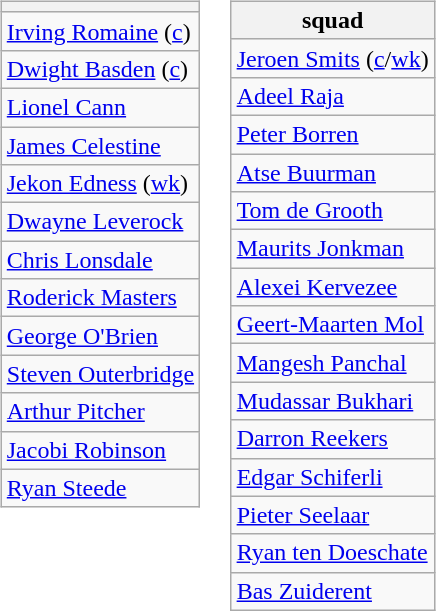<table>
<tr valign="top">
<td><br><table class="wikitable">
<tr>
<th></th>
</tr>
<tr>
<td><a href='#'>Irving Romaine</a> (<a href='#'>c</a>)</td>
</tr>
<tr>
<td><a href='#'>Dwight Basden</a> (<a href='#'>c</a>)</td>
</tr>
<tr>
<td><a href='#'>Lionel Cann</a></td>
</tr>
<tr>
<td><a href='#'>James Celestine</a></td>
</tr>
<tr>
<td><a href='#'>Jekon Edness</a> (<a href='#'>wk</a>)</td>
</tr>
<tr>
<td><a href='#'>Dwayne Leverock</a></td>
</tr>
<tr>
<td><a href='#'>Chris Lonsdale</a></td>
</tr>
<tr>
<td><a href='#'>Roderick Masters</a></td>
</tr>
<tr>
<td><a href='#'>George O'Brien</a></td>
</tr>
<tr>
<td><a href='#'>Steven Outerbridge</a></td>
</tr>
<tr>
<td><a href='#'>Arthur Pitcher</a></td>
</tr>
<tr>
<td><a href='#'>Jacobi Robinson</a></td>
</tr>
<tr>
<td><a href='#'>Ryan Steede</a></td>
</tr>
</table>
</td>
<td><br><table class="wikitable">
<tr>
<th> squad </th>
</tr>
<tr>
<td><a href='#'>Jeroen Smits</a> (<a href='#'>c</a>/<a href='#'>wk</a>)</td>
</tr>
<tr>
<td><a href='#'>Adeel Raja</a></td>
</tr>
<tr>
<td><a href='#'>Peter Borren</a></td>
</tr>
<tr>
<td><a href='#'>Atse Buurman</a></td>
</tr>
<tr>
<td><a href='#'>Tom de Grooth</a></td>
</tr>
<tr>
<td><a href='#'>Maurits Jonkman</a></td>
</tr>
<tr>
<td><a href='#'>Alexei Kervezee</a></td>
</tr>
<tr>
<td><a href='#'>Geert-Maarten Mol</a></td>
</tr>
<tr>
<td><a href='#'>Mangesh Panchal</a></td>
</tr>
<tr>
<td><a href='#'>Mudassar Bukhari</a></td>
</tr>
<tr>
<td><a href='#'>Darron Reekers</a></td>
</tr>
<tr>
<td><a href='#'>Edgar Schiferli</a></td>
</tr>
<tr>
<td><a href='#'>Pieter Seelaar</a></td>
</tr>
<tr>
<td><a href='#'>Ryan ten Doeschate</a></td>
</tr>
<tr>
<td><a href='#'>Bas Zuiderent</a></td>
</tr>
</table>
</td>
</tr>
<tr>
</tr>
</table>
